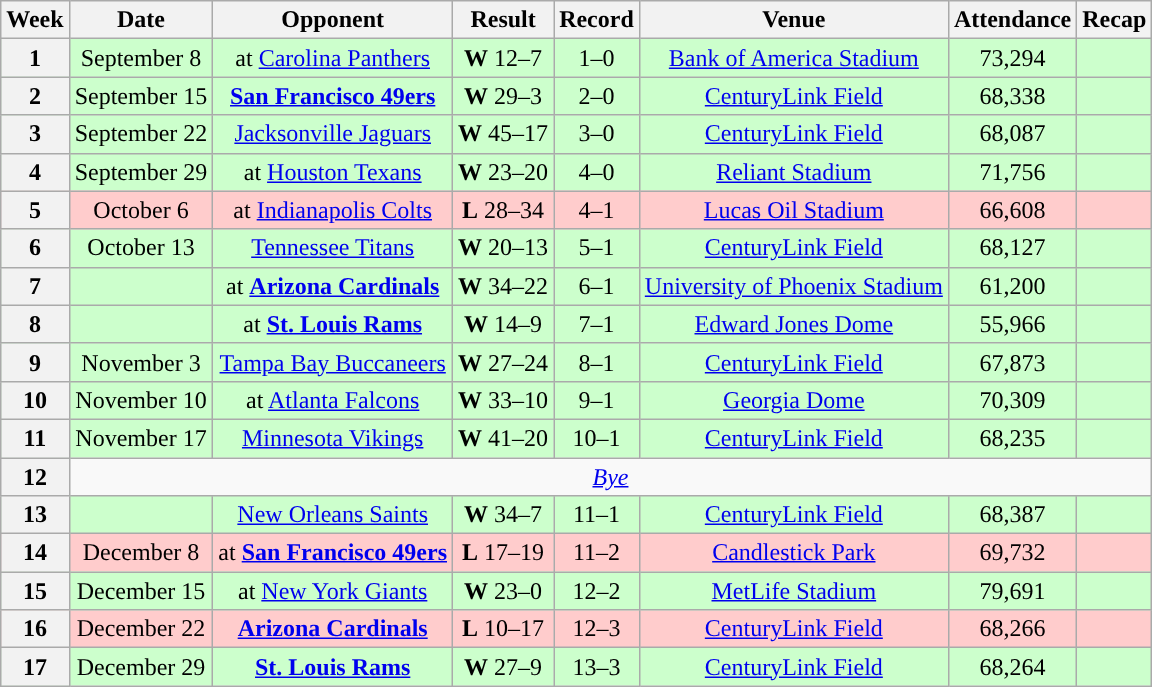<table class="wikitable" style="text-align:center">
<tr>
<th>Week</th>
<th>Date</th>
<th>Opponent</th>
<th>Result</th>
<th>Record</th>
<th>Venue</th>
<th>Attendance</th>
<th>Recap</th>
</tr>
<tr style="background:#cfc">
<th>1</th>
<td>September 8</td>
<td>at <a href='#'>Carolina Panthers</a></td>
<td><strong>W</strong> 12–7</td>
<td>1–0</td>
<td><a href='#'>Bank of America Stadium</a></td>
<td>73,294</td>
<td></td>
</tr>
<tr style="background:#cfc">
<th>2</th>
<td>September 15</td>
<td><strong><a href='#'>San Francisco 49ers</a></strong></td>
<td><strong>W</strong> 29–3</td>
<td>2–0</td>
<td><a href='#'>CenturyLink Field</a></td>
<td>68,338</td>
<td></td>
</tr>
<tr style="background:#cfc">
<th>3</th>
<td>September 22</td>
<td><a href='#'>Jacksonville Jaguars</a></td>
<td><strong>W</strong> 45–17</td>
<td>3–0</td>
<td><a href='#'>CenturyLink Field</a></td>
<td>68,087</td>
<td></td>
</tr>
<tr style="background:#cfc">
<th>4</th>
<td>September 29</td>
<td>at <a href='#'>Houston Texans</a></td>
<td><strong>W</strong> 23–20 </td>
<td>4–0</td>
<td><a href='#'>Reliant Stadium</a></td>
<td>71,756</td>
<td></td>
</tr>
<tr style="background:#fcc">
<th>5</th>
<td>October 6</td>
<td>at <a href='#'>Indianapolis Colts</a></td>
<td><strong>L</strong> 28–34</td>
<td>4–1</td>
<td><a href='#'>Lucas Oil Stadium</a></td>
<td>66,608</td>
<td></td>
</tr>
<tr style="background:#cfc">
<th>6</th>
<td>October 13</td>
<td><a href='#'>Tennessee Titans</a></td>
<td><strong>W</strong> 20–13</td>
<td>5–1</td>
<td><a href='#'>CenturyLink Field</a></td>
<td>68,127</td>
<td></td>
</tr>
<tr style="background:#cfc">
<th>7</th>
<td></td>
<td>at <strong><a href='#'>Arizona Cardinals</a></strong></td>
<td><strong>W</strong> 34–22</td>
<td>6–1</td>
<td><a href='#'>University of Phoenix Stadium</a></td>
<td>61,200</td>
<td></td>
</tr>
<tr style="background:#cfc">
<th>8</th>
<td></td>
<td>at <strong><a href='#'>St. Louis Rams</a></strong></td>
<td><strong>W</strong> 14–9</td>
<td>7–1</td>
<td><a href='#'>Edward Jones Dome</a></td>
<td>55,966</td>
<td></td>
</tr>
<tr style="background:#cfc">
<th>9</th>
<td>November 3</td>
<td><a href='#'>Tampa Bay Buccaneers</a></td>
<td><strong>W</strong> 27–24 </td>
<td>8–1</td>
<td><a href='#'>CenturyLink Field</a></td>
<td>67,873</td>
<td></td>
</tr>
<tr style="background:#cfc">
<th>10</th>
<td>November 10</td>
<td>at <a href='#'>Atlanta Falcons</a></td>
<td><strong>W</strong> 33–10</td>
<td>9–1</td>
<td><a href='#'>Georgia Dome</a></td>
<td>70,309</td>
<td></td>
</tr>
<tr style="background:#cfc">
<th>11</th>
<td>November 17</td>
<td><a href='#'>Minnesota Vikings</a></td>
<td><strong>W</strong> 41–20</td>
<td>10–1</td>
<td><a href='#'>CenturyLink Field</a></td>
<td>68,235</td>
<td></td>
</tr>
<tr>
<th>12</th>
<td colspan="7"><em><a href='#'>Bye</a></em></td>
</tr>
<tr style="background:#cfc">
<th>13</th>
<td></td>
<td><a href='#'>New Orleans Saints</a></td>
<td><strong>W</strong> 34–7</td>
<td>11–1</td>
<td><a href='#'>CenturyLink Field</a></td>
<td>68,387</td>
<td></td>
</tr>
<tr style="background:#fcc">
<th>14</th>
<td>December 8</td>
<td>at <strong><a href='#'>San Francisco 49ers</a></strong></td>
<td><strong>L</strong> 17–19</td>
<td>11–2</td>
<td><a href='#'>Candlestick Park</a></td>
<td>69,732</td>
<td></td>
</tr>
<tr style="background:#cfc">
<th>15</th>
<td>December 15</td>
<td>at <a href='#'>New York Giants</a></td>
<td><strong>W</strong> 23–0</td>
<td>12–2</td>
<td><a href='#'>MetLife Stadium</a></td>
<td>79,691</td>
<td></td>
</tr>
<tr style="background:#fcc">
<th>16</th>
<td>December 22</td>
<td><strong><a href='#'>Arizona Cardinals</a></strong></td>
<td><strong>L</strong> 10–17</td>
<td>12–3</td>
<td><a href='#'>CenturyLink Field</a></td>
<td>68,266</td>
<td></td>
</tr>
<tr style="background:#cfc">
<th>17</th>
<td>December 29</td>
<td><strong><a href='#'>St. Louis Rams</a></strong></td>
<td><strong>W</strong> 27–9</td>
<td>13–3</td>
<td><a href='#'>CenturyLink Field</a></td>
<td>68,264</td>
<td></td>
</tr>
</table>
